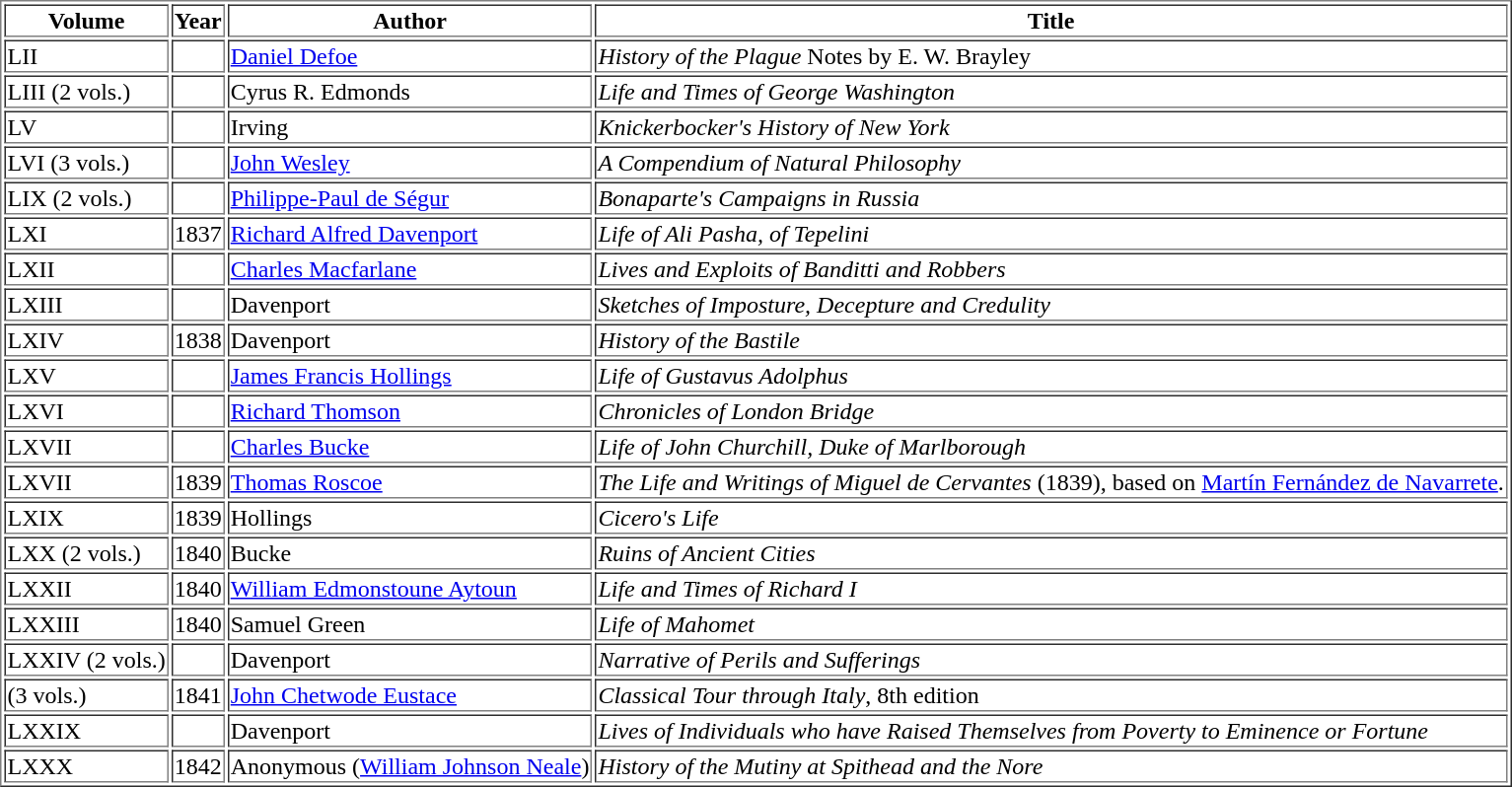<table border=1>
<tr>
<th>Volume</th>
<th>Year</th>
<th>Author</th>
<th>Title</th>
</tr>
<tr>
<td>LII</td>
<td></td>
<td><a href='#'>Daniel Defoe</a></td>
<td><em>History of the Plague</em> Notes by E. W. Brayley</td>
</tr>
<tr>
<td>LIII (2 vols.)</td>
<td></td>
<td>Cyrus R. Edmonds</td>
<td><em>Life and Times of George Washington</em></td>
</tr>
<tr>
<td>LV</td>
<td></td>
<td>Irving</td>
<td><em>Knickerbocker's History of New York</em></td>
</tr>
<tr>
<td>LVI (3 vols.)</td>
<td></td>
<td><a href='#'>John Wesley</a></td>
<td><em>A Compendium of Natural Philosophy</em></td>
</tr>
<tr>
<td>LIX (2 vols.)</td>
<td></td>
<td><a href='#'>Philippe-Paul de Ségur</a></td>
<td><em>Bonaparte's Campaigns in Russia</em></td>
</tr>
<tr>
<td>LXI</td>
<td>1837</td>
<td><a href='#'>Richard Alfred Davenport</a></td>
<td><em>Life of Ali Pasha, of Tepelini</em></td>
</tr>
<tr>
<td>LXII</td>
<td></td>
<td><a href='#'>Charles Macfarlane</a></td>
<td><em>Lives and Exploits of Banditti and Robbers</em></td>
</tr>
<tr>
<td>LXIII</td>
<td></td>
<td>Davenport</td>
<td><em>Sketches of Imposture, Decepture and Credulity</em></td>
</tr>
<tr>
<td>LXIV</td>
<td>1838</td>
<td>Davenport</td>
<td><em>History of the Bastile</em></td>
</tr>
<tr>
<td>LXV</td>
<td></td>
<td><a href='#'>James Francis Hollings</a></td>
<td><em>Life of Gustavus Adolphus</em></td>
</tr>
<tr>
<td>LXVI</td>
<td></td>
<td><a href='#'>Richard Thomson</a></td>
<td><em>Chronicles of London Bridge</em></td>
</tr>
<tr>
<td>LXVII</td>
<td></td>
<td><a href='#'>Charles Bucke</a></td>
<td><em>Life of John Churchill, Duke of Marlborough</em></td>
</tr>
<tr>
<td>LXVII</td>
<td>1839</td>
<td><a href='#'>Thomas Roscoe</a></td>
<td><em>The Life and Writings of Miguel de Cervantes</em> (1839), based on <a href='#'>Martín Fernández de Navarrete</a>.</td>
</tr>
<tr>
<td>LXIX</td>
<td>1839</td>
<td>Hollings</td>
<td><em>Cicero's Life</em></td>
</tr>
<tr>
<td>LXX (2 vols.)</td>
<td>1840</td>
<td>Bucke</td>
<td><em>Ruins of Ancient Cities</em></td>
</tr>
<tr>
<td>LXXII</td>
<td>1840</td>
<td><a href='#'>William Edmonstoune Aytoun</a></td>
<td><em>Life and Times of Richard I</em></td>
</tr>
<tr>
<td>LXXIII</td>
<td>1840</td>
<td>Samuel Green</td>
<td><em>Life of Mahomet</em></td>
</tr>
<tr>
<td>LXXIV (2 vols.)</td>
<td></td>
<td>Davenport</td>
<td><em>Narrative of Perils and Sufferings</em></td>
</tr>
<tr>
<td>(3 vols.)</td>
<td>1841</td>
<td><a href='#'>John Chetwode Eustace</a></td>
<td><em>Classical Tour through Italy</em>, 8th edition</td>
</tr>
<tr>
<td>LXXIX</td>
<td></td>
<td>Davenport</td>
<td><em>Lives of Individuals who have Raised Themselves from Poverty to Eminence or Fortune</em></td>
</tr>
<tr>
<td>LXXX</td>
<td>1842</td>
<td>Anonymous (<a href='#'>William Johnson Neale</a>)</td>
<td><em>History of the Mutiny at Spithead and the Nore</em></td>
</tr>
</table>
